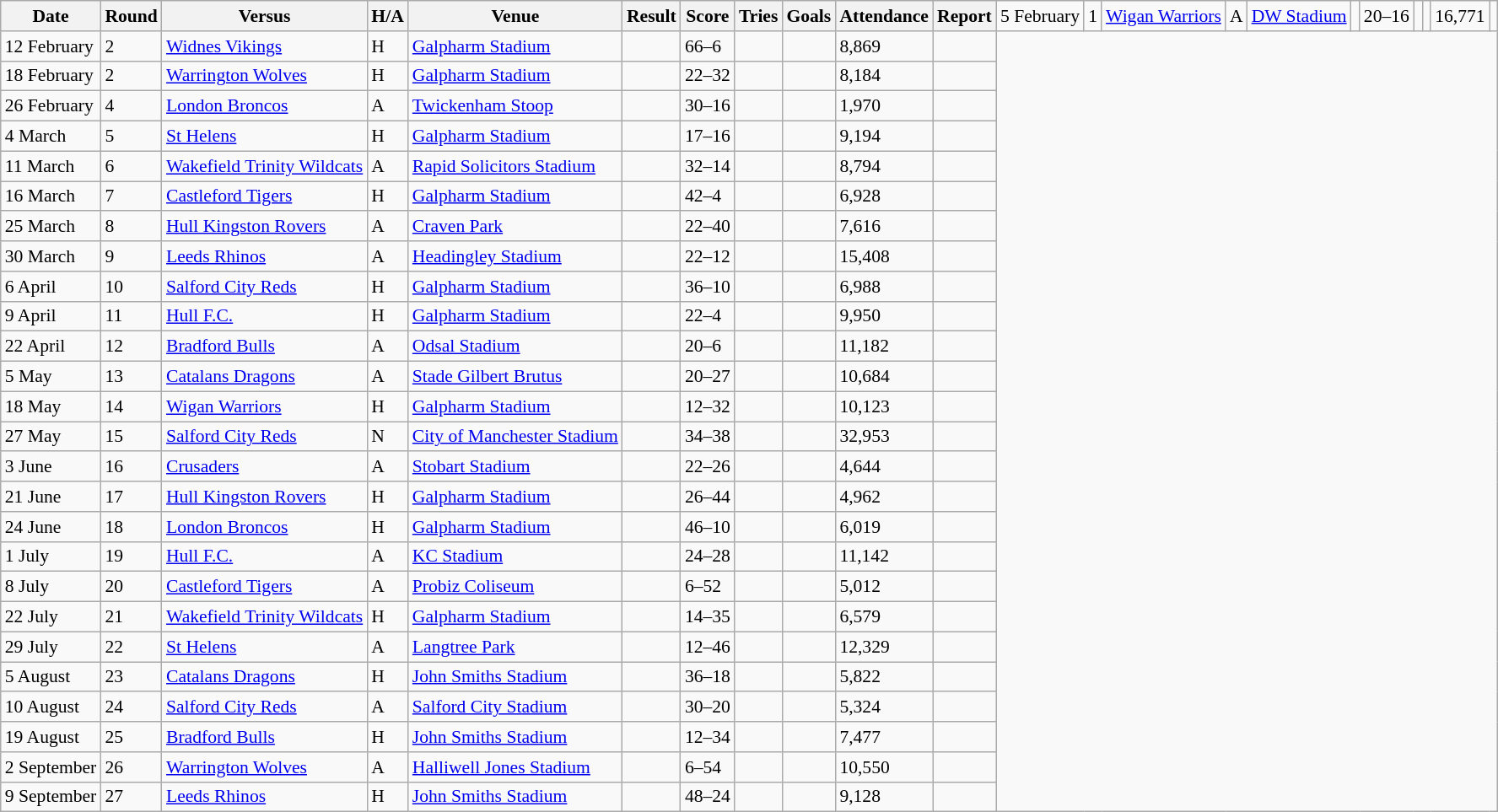<table class="wikitable defaultleft col2center col4center col7center col10right" style="font-size:90%;">
<tr>
<th>Date</th>
<th>Round</th>
<th>Versus</th>
<th>H/A</th>
<th>Venue</th>
<th>Result</th>
<th>Score</th>
<th>Tries</th>
<th>Goals</th>
<th>Attendance</th>
<th>Report</th>
<td>5 February</td>
<td>1</td>
<td> <a href='#'>Wigan Warriors</a></td>
<td>A</td>
<td><a href='#'>DW Stadium</a></td>
<td></td>
<td>20–16</td>
<td></td>
<td></td>
<td>16,771</td>
<td></td>
</tr>
<tr>
<td>12 February</td>
<td>2</td>
<td> <a href='#'>Widnes Vikings</a></td>
<td>H</td>
<td><a href='#'>Galpharm Stadium</a></td>
<td></td>
<td>66–6</td>
<td></td>
<td></td>
<td>8,869</td>
<td></td>
</tr>
<tr>
<td>18 February</td>
<td>2</td>
<td> <a href='#'>Warrington Wolves</a></td>
<td>H</td>
<td><a href='#'>Galpharm Stadium</a></td>
<td></td>
<td>22–32</td>
<td></td>
<td></td>
<td>8,184</td>
<td></td>
</tr>
<tr>
<td>26 February</td>
<td>4</td>
<td> <a href='#'>London Broncos</a></td>
<td>A</td>
<td><a href='#'>Twickenham Stoop</a></td>
<td></td>
<td>30–16</td>
<td></td>
<td></td>
<td>1,970</td>
<td></td>
</tr>
<tr>
<td>4 March</td>
<td>5</td>
<td> <a href='#'>St Helens</a></td>
<td>H</td>
<td><a href='#'>Galpharm Stadium</a></td>
<td></td>
<td>17–16</td>
<td></td>
<td></td>
<td>9,194</td>
<td></td>
</tr>
<tr>
<td>11 March</td>
<td>6</td>
<td> <a href='#'>Wakefield Trinity Wildcats</a></td>
<td>A</td>
<td><a href='#'>Rapid Solicitors Stadium</a></td>
<td></td>
<td>32–14</td>
<td></td>
<td></td>
<td>8,794</td>
<td></td>
</tr>
<tr>
<td>16 March</td>
<td>7</td>
<td> <a href='#'>Castleford Tigers</a></td>
<td>H</td>
<td><a href='#'>Galpharm Stadium</a></td>
<td></td>
<td>42–4</td>
<td></td>
<td></td>
<td>6,928</td>
<td></td>
</tr>
<tr>
<td>25 March</td>
<td>8</td>
<td> <a href='#'>Hull Kingston Rovers</a></td>
<td>A</td>
<td><a href='#'>Craven Park</a></td>
<td></td>
<td>22–40</td>
<td></td>
<td></td>
<td>7,616</td>
<td></td>
</tr>
<tr>
<td>30 March</td>
<td>9</td>
<td> <a href='#'>Leeds Rhinos</a></td>
<td>A</td>
<td><a href='#'>Headingley Stadium</a></td>
<td></td>
<td>22–12</td>
<td></td>
<td></td>
<td>15,408</td>
<td></td>
</tr>
<tr>
<td>6 April</td>
<td>10</td>
<td> <a href='#'>Salford City Reds</a></td>
<td>H</td>
<td><a href='#'>Galpharm Stadium</a></td>
<td></td>
<td>36–10</td>
<td></td>
<td></td>
<td>6,988</td>
<td></td>
</tr>
<tr>
<td>9 April</td>
<td>11</td>
<td> <a href='#'>Hull F.C.</a></td>
<td>H</td>
<td><a href='#'>Galpharm Stadium</a></td>
<td></td>
<td>22–4</td>
<td></td>
<td></td>
<td>9,950</td>
<td></td>
</tr>
<tr>
<td>22 April</td>
<td>12</td>
<td> <a href='#'>Bradford Bulls</a></td>
<td>A</td>
<td><a href='#'>Odsal Stadium</a></td>
<td></td>
<td>20–6</td>
<td></td>
<td></td>
<td>11,182</td>
<td></td>
</tr>
<tr>
<td>5 May</td>
<td>13</td>
<td> <a href='#'>Catalans Dragons</a></td>
<td>A</td>
<td><a href='#'>Stade Gilbert Brutus</a></td>
<td></td>
<td>20–27</td>
<td></td>
<td></td>
<td>10,684</td>
<td></td>
</tr>
<tr>
<td>18 May</td>
<td>14</td>
<td> <a href='#'>Wigan Warriors</a></td>
<td>H</td>
<td><a href='#'>Galpharm Stadium</a></td>
<td></td>
<td>12–32</td>
<td></td>
<td></td>
<td>10,123</td>
<td></td>
</tr>
<tr>
<td>27 May</td>
<td>15</td>
<td> <a href='#'>Salford City Reds</a></td>
<td>N</td>
<td><a href='#'>City of Manchester Stadium</a></td>
<td></td>
<td>34–38</td>
<td></td>
<td></td>
<td>32,953</td>
<td></td>
</tr>
<tr>
<td>3 June</td>
<td>16</td>
<td> <a href='#'>Crusaders</a></td>
<td>A</td>
<td><a href='#'>Stobart Stadium</a></td>
<td></td>
<td>22–26</td>
<td></td>
<td></td>
<td>4,644</td>
<td></td>
</tr>
<tr>
<td>21 June</td>
<td>17</td>
<td> <a href='#'>Hull Kingston Rovers</a></td>
<td>H</td>
<td><a href='#'>Galpharm Stadium</a></td>
<td></td>
<td>26–44</td>
<td></td>
<td></td>
<td>4,962</td>
<td></td>
</tr>
<tr>
<td>24 June</td>
<td>18</td>
<td> <a href='#'>London Broncos</a></td>
<td>H</td>
<td><a href='#'>Galpharm Stadium</a></td>
<td></td>
<td>46–10</td>
<td></td>
<td></td>
<td>6,019</td>
<td></td>
</tr>
<tr>
<td>1 July</td>
<td>19</td>
<td> <a href='#'>Hull F.C.</a></td>
<td>A</td>
<td><a href='#'>KC Stadium</a></td>
<td></td>
<td>24–28</td>
<td></td>
<td></td>
<td>11,142</td>
<td></td>
</tr>
<tr>
<td>8 July</td>
<td>20</td>
<td> <a href='#'>Castleford Tigers</a></td>
<td>A</td>
<td><a href='#'>Probiz Coliseum</a></td>
<td></td>
<td>6–52</td>
<td></td>
<td></td>
<td>5,012</td>
<td></td>
</tr>
<tr>
<td>22 July</td>
<td>21</td>
<td> <a href='#'>Wakefield Trinity Wildcats</a></td>
<td>H</td>
<td><a href='#'>Galpharm Stadium</a></td>
<td></td>
<td>14–35</td>
<td></td>
<td></td>
<td>6,579</td>
<td></td>
</tr>
<tr>
<td>29 July</td>
<td>22</td>
<td> <a href='#'>St Helens</a></td>
<td>A</td>
<td><a href='#'>Langtree Park</a></td>
<td></td>
<td>12–46</td>
<td></td>
<td></td>
<td>12,329</td>
<td></td>
</tr>
<tr>
<td>5 August</td>
<td>23</td>
<td> <a href='#'>Catalans Dragons</a></td>
<td>H</td>
<td><a href='#'>John Smiths Stadium</a></td>
<td></td>
<td>36–18</td>
<td></td>
<td></td>
<td>5,822</td>
<td></td>
</tr>
<tr>
<td>10 August</td>
<td>24</td>
<td> <a href='#'>Salford City Reds</a></td>
<td>A</td>
<td><a href='#'>Salford City Stadium</a></td>
<td></td>
<td>30–20</td>
<td></td>
<td></td>
<td>5,324</td>
<td></td>
</tr>
<tr>
<td>19 August</td>
<td>25</td>
<td> <a href='#'>Bradford Bulls</a></td>
<td>H</td>
<td><a href='#'>John Smiths Stadium</a></td>
<td></td>
<td>12–34</td>
<td></td>
<td></td>
<td>7,477</td>
<td></td>
</tr>
<tr>
<td>2 September</td>
<td>26</td>
<td> <a href='#'>Warrington Wolves</a></td>
<td>A</td>
<td><a href='#'>Halliwell Jones Stadium</a></td>
<td></td>
<td>6–54</td>
<td></td>
<td></td>
<td>10,550</td>
<td></td>
</tr>
<tr>
<td>9 September</td>
<td>27</td>
<td> <a href='#'>Leeds Rhinos</a></td>
<td>H</td>
<td><a href='#'>John Smiths Stadium</a></td>
<td></td>
<td>48–24</td>
<td></td>
<td></td>
<td>9,128</td>
<td></td>
</tr>
</table>
